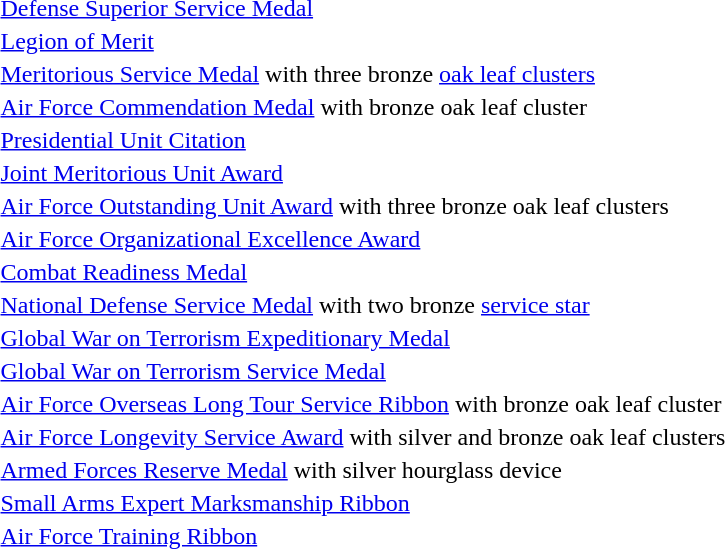<table>
<tr>
<td></td>
<td><a href='#'>Defense Superior Service Medal</a></td>
</tr>
<tr>
<td></td>
<td><a href='#'>Legion of Merit</a></td>
</tr>
<tr>
<td></td>
<td><a href='#'>Meritorious Service Medal</a> with three bronze <a href='#'>oak leaf clusters</a></td>
</tr>
<tr>
<td></td>
<td><a href='#'>Air Force Commendation Medal</a> with bronze oak leaf cluster</td>
</tr>
<tr>
<td></td>
<td><a href='#'>Presidential Unit Citation</a></td>
</tr>
<tr>
<td></td>
<td><a href='#'>Joint Meritorious Unit Award</a></td>
</tr>
<tr>
<td></td>
<td><a href='#'>Air Force Outstanding Unit Award</a> with three bronze oak leaf clusters</td>
</tr>
<tr>
<td></td>
<td><a href='#'>Air Force Organizational Excellence Award</a></td>
</tr>
<tr>
<td></td>
<td><a href='#'>Combat Readiness Medal</a></td>
</tr>
<tr>
<td></td>
<td><a href='#'>National Defense Service Medal</a> with two bronze <a href='#'>service star</a></td>
</tr>
<tr>
<td></td>
<td><a href='#'>Global War on Terrorism Expeditionary Medal</a></td>
</tr>
<tr>
<td></td>
<td><a href='#'>Global War on Terrorism Service Medal</a></td>
</tr>
<tr>
<td></td>
<td><a href='#'>Air Force Overseas Long Tour Service Ribbon</a> with bronze oak leaf cluster</td>
</tr>
<tr>
<td></td>
<td><a href='#'>Air Force Longevity Service Award</a> with silver and bronze oak leaf clusters</td>
</tr>
<tr>
<td></td>
<td><a href='#'>Armed Forces Reserve Medal</a> with silver hourglass device</td>
</tr>
<tr>
<td></td>
<td><a href='#'>Small Arms Expert Marksmanship Ribbon</a></td>
</tr>
<tr>
<td></td>
<td><a href='#'>Air Force Training Ribbon</a></td>
</tr>
<tr>
</tr>
</table>
